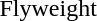<table>
<tr>
<td>Flyweight</td>
<td></td>
<td></td>
<td></td>
</tr>
</table>
